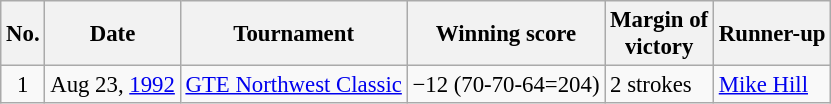<table class="wikitable" style="font-size:95%;">
<tr>
<th>No.</th>
<th>Date</th>
<th>Tournament</th>
<th>Winning score</th>
<th>Margin of<br>victory</th>
<th>Runner-up</th>
</tr>
<tr>
<td align=center>1</td>
<td align=right>Aug 23, <a href='#'>1992</a></td>
<td><a href='#'>GTE Northwest Classic</a></td>
<td>−12 (70-70-64=204)</td>
<td>2 strokes</td>
<td> <a href='#'>Mike Hill</a></td>
</tr>
</table>
